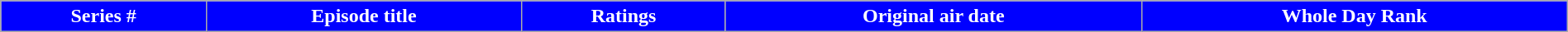<table class="wikitable plainrowheaders" style="width:100%; margin:auto; background:#FFFFF;">
<tr>
<th style="background:Blue; color:#fff; text-align:center;">Series #</th>
<th ! style="background-color: Blue; color:#FFF; text-align: center;">Episode title</th>
<th ! style="background:Blue; color:#fff; text-align:center;">Ratings</th>
<th ! style="background-color:Blue; color:#fff; text-align: center;">Original air date</th>
<th ! style="background:Blue; color:#fff; text-align:center;">Whole Day Rank<br>







































































</th>
</tr>
</table>
